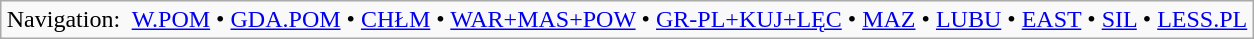<table class="wikitable"  style="margin:auto;">
<tr>
<td>Navigation:  <a href='#'>W.POM</a> • <a href='#'>GDA.POM</a> • <a href='#'>CHŁM</a> • <a href='#'>WAR+MAS+POW</a> • <a href='#'>GR-PL+KUJ+LĘC</a> • <a href='#'>MAZ</a> • <a href='#'>LUBU</a> • <a href='#'>EAST</a> • <a href='#'>SIL</a> • <a href='#'>LESS.PL</a></td>
</tr>
</table>
